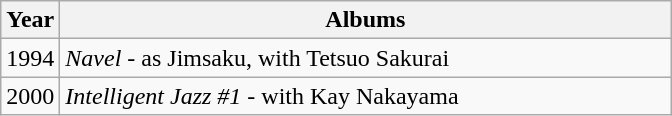<table class="wikitable">
<tr ">
<th>Year</th>
<th style="width:400px;">Albums</th>
</tr>
<tr>
<td>1994</td>
<td><em>Navel</em> - as Jimsaku, with Tetsuo Sakurai</td>
</tr>
<tr>
<td>2000</td>
<td><em>Intelligent Jazz #1</em> - with Kay Nakayama</td>
</tr>
</table>
